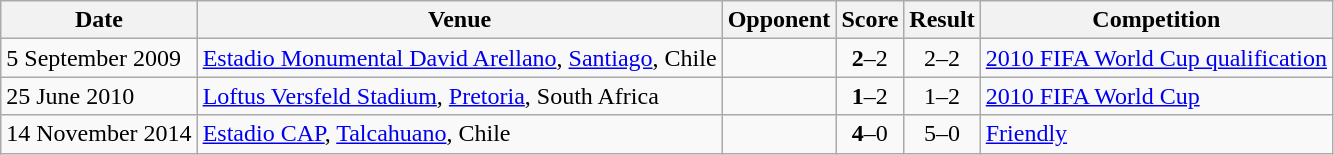<table class="wikitable">
<tr>
<th>Date</th>
<th>Venue</th>
<th>Opponent</th>
<th>Score</th>
<th>Result</th>
<th>Competition</th>
</tr>
<tr>
<td>5 September 2009</td>
<td><a href='#'>Estadio Monumental David Arellano</a>, <a href='#'>Santiago</a>, Chile</td>
<td></td>
<td style="text-align:center;"><strong>2</strong>–2</td>
<td style="text-align:center;">2–2</td>
<td><a href='#'>2010 FIFA World Cup qualification</a></td>
</tr>
<tr>
<td>25 June 2010</td>
<td><a href='#'>Loftus Versfeld Stadium</a>, <a href='#'>Pretoria</a>, South Africa</td>
<td></td>
<td style="text-align:center;"><strong>1</strong>–2</td>
<td style="text-align:center;">1–2</td>
<td><a href='#'>2010 FIFA World Cup</a></td>
</tr>
<tr>
<td>14 November 2014</td>
<td><a href='#'>Estadio CAP</a>, <a href='#'>Talcahuano</a>, Chile</td>
<td></td>
<td style="text-align:center;"><strong>4</strong>–0</td>
<td style="text-align:center;">5–0</td>
<td><a href='#'>Friendly</a></td>
</tr>
</table>
